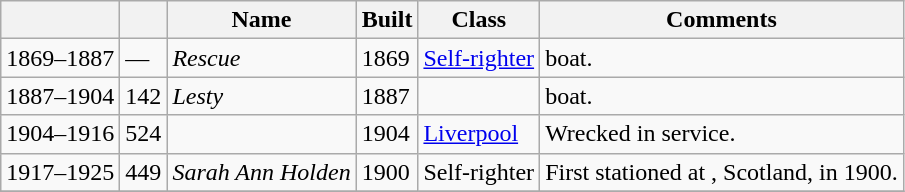<table class="wikitable sortable">
<tr>
<th></th>
<th></th>
<th>Name</th>
<th>Built</th>
<th>Class</th>
<th class=unsortable>Comments</th>
</tr>
<tr>
<td>1869–1887</td>
<td>—</td>
<td><em>Rescue</em></td>
<td>1869</td>
<td><a href='#'>Self-righter</a></td>
<td> boat.</td>
</tr>
<tr>
<td>1887–1904</td>
<td>142</td>
<td><em>Lesty</em></td>
<td>1887</td>
<td></td>
<td> boat.</td>
</tr>
<tr>
<td>1904–1916</td>
<td>524</td>
<td></td>
<td>1904</td>
<td><a href='#'>Liverpool</a></td>
<td>Wrecked in service.</td>
</tr>
<tr>
<td>1917–1925</td>
<td>449</td>
<td><em>Sarah Ann Holden</em></td>
<td>1900</td>
<td>Self-righter</td>
<td>First stationed at , Scotland, in 1900.</td>
</tr>
<tr>
</tr>
</table>
